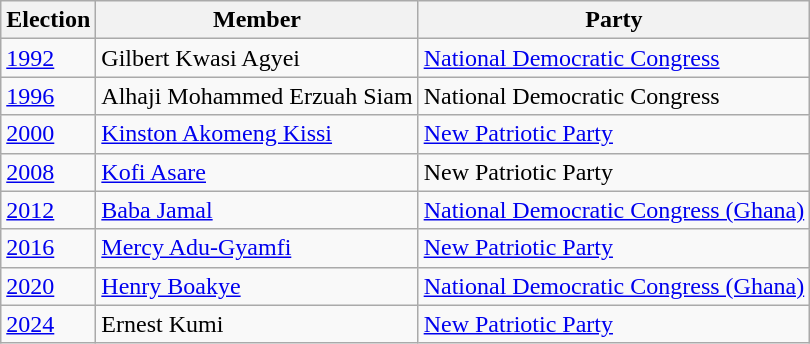<table class="wikitable">
<tr>
<th>Election</th>
<th>Member</th>
<th>Party</th>
</tr>
<tr>
<td><a href='#'>1992</a></td>
<td>Gilbert Kwasi Agyei</td>
<td><a href='#'>National Democratic Congress</a></td>
</tr>
<tr>
<td><a href='#'>1996</a></td>
<td>Alhaji Mohammed Erzuah Siam</td>
<td>National Democratic Congress</td>
</tr>
<tr>
<td><a href='#'>2000</a></td>
<td><a href='#'>Kinston Akomeng Kissi</a></td>
<td><a href='#'>New Patriotic Party</a></td>
</tr>
<tr>
<td><a href='#'>2008</a></td>
<td><a href='#'>Kofi Asare</a></td>
<td>New Patriotic Party</td>
</tr>
<tr>
<td><a href='#'>2012</a></td>
<td><a href='#'>Baba Jamal</a></td>
<td><a href='#'>National Democratic Congress (Ghana)</a></td>
</tr>
<tr>
<td><a href='#'>2016</a></td>
<td><a href='#'>Mercy Adu-Gyamfi</a></td>
<td><a href='#'>New Patriotic Party</a></td>
</tr>
<tr>
<td><a href='#'>2020</a></td>
<td><a href='#'>Henry Boakye</a></td>
<td><a href='#'>National Democratic Congress (Ghana)</a></td>
</tr>
<tr>
<td><a href='#'>2024</a></td>
<td>Ernest Kumi</td>
<td><a href='#'>New Patriotic Party</a></td>
</tr>
</table>
